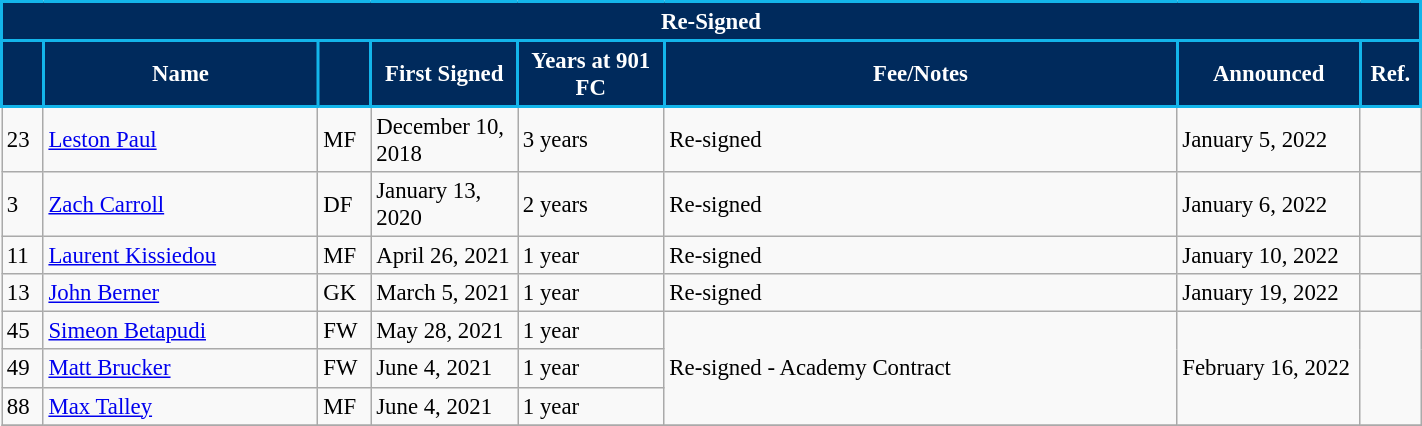<table class="wikitable" style="width:75%; text-align:center; font-size:95%; text-align:left;">
<tr>
<th colspan="8" style="text-align:center; background:#002A5C; color:white; border:2px solid #13B5EA;"><strong>Re-Signed</strong></th>
</tr>
<tr>
<th style="background:#002A5C; color:white; border:2px solid #13B5EA; width:2%;"></th>
<th style="background:#002A5C; color:white; border:2px solid #13B5EA; width:15%;"><strong>Name</strong></th>
<th style="background:#002A5C; color:white; border:2px solid #13B5EA; width:2%;"></th>
<th style="background:#002A5C; color:white; border:2px solid #13B5EA; width:8%;"><strong>First Signed</strong></th>
<th style="background:#002A5C; color:white; border:2px solid #13B5EA; width:8%;"><strong>Years at 901 FC</strong></th>
<th style="background:#002A5C; color:white; border:2px solid #13B5EA; width:28%;"><strong>Fee/Notes</strong></th>
<th style="background:#002A5C; color:white; border:2px solid #13B5EA; width:10%;"><strong>Announced</strong></th>
<th style="background:#002A5C; color:white; border:2px solid #13B5EA; width:2%;"><strong>Ref.</strong></th>
</tr>
<tr>
<td>23</td>
<td> <a href='#'>Leston Paul</a></td>
<td>MF</td>
<td>December 10, 2018</td>
<td>3 years</td>
<td>Re-signed</td>
<td>January 5, 2022</td>
<td></td>
</tr>
<tr>
<td>3</td>
<td> <a href='#'>Zach Carroll</a></td>
<td>DF</td>
<td>January 13, 2020</td>
<td>2 years</td>
<td>Re-signed</td>
<td>January 6, 2022</td>
<td></td>
</tr>
<tr>
<td>11</td>
<td> <a href='#'>Laurent Kissiedou</a></td>
<td>MF</td>
<td>April 26, 2021</td>
<td>1 year</td>
<td>Re-signed</td>
<td>January 10, 2022</td>
<td></td>
</tr>
<tr>
<td>13</td>
<td> <a href='#'>John Berner</a></td>
<td>GK</td>
<td>March 5, 2021</td>
<td>1 year</td>
<td>Re-signed</td>
<td>January 19, 2022</td>
<td></td>
</tr>
<tr>
<td>45</td>
<td> <a href='#'>Simeon Betapudi</a></td>
<td>FW</td>
<td>May 28, 2021</td>
<td>1 year</td>
<td rowspan="3">Re-signed - Academy Contract</td>
<td rowspan="3">February 16, 2022</td>
<td rowspan="3"></td>
</tr>
<tr>
<td>49</td>
<td> <a href='#'>Matt Brucker</a></td>
<td>FW</td>
<td>June 4, 2021</td>
<td>1 year</td>
</tr>
<tr>
<td>88</td>
<td> <a href='#'>Max Talley</a></td>
<td>MF</td>
<td>June 4, 2021</td>
<td>1 year</td>
</tr>
<tr>
</tr>
</table>
